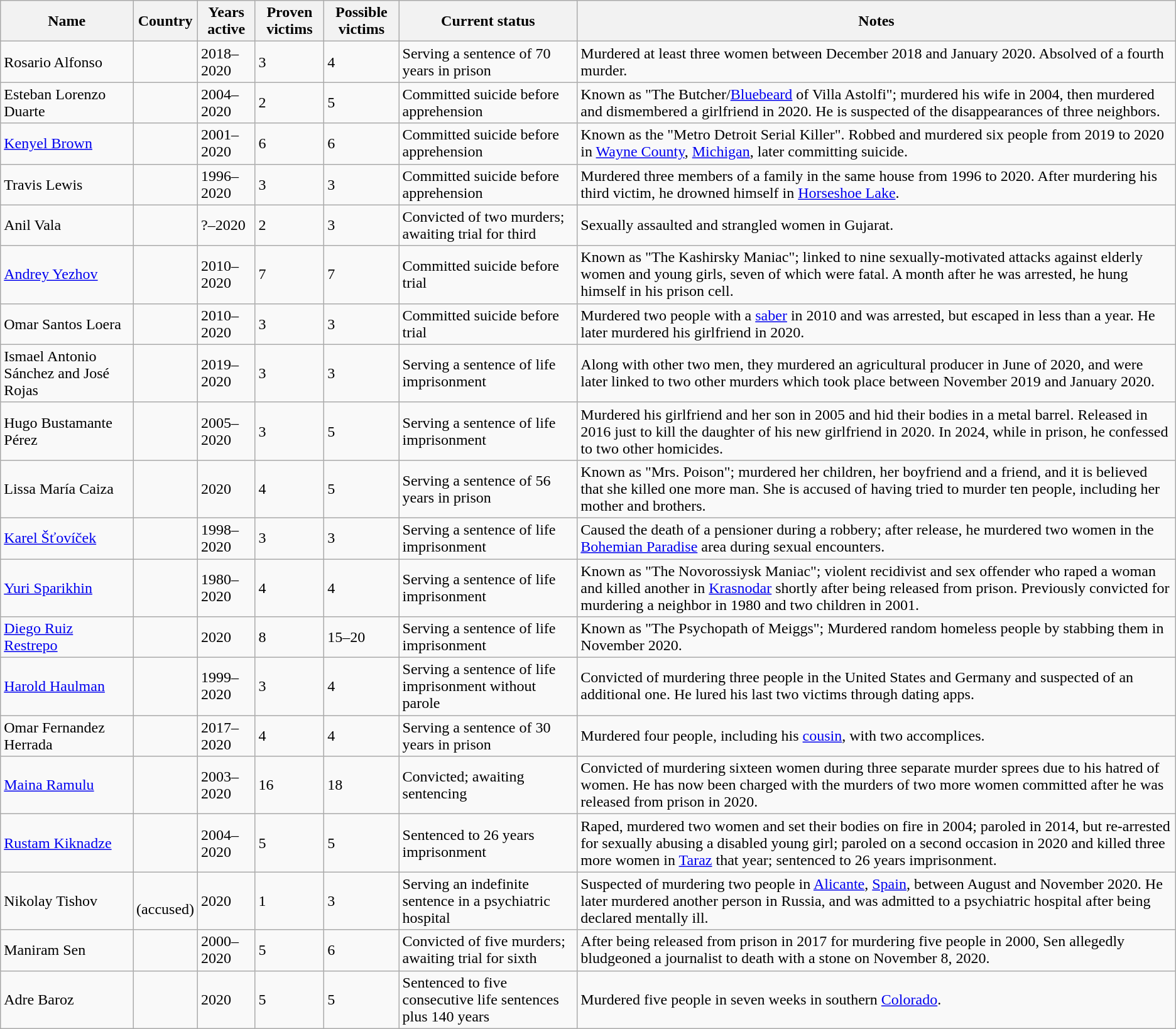<table class="wikitable sortable">
<tr>
<th>Name</th>
<th>Country</th>
<th>Years active</th>
<th>Proven victims</th>
<th>Possible victims</th>
<th>Current status</th>
<th class="unsortable">Notes</th>
</tr>
<tr>
<td>Rosario Alfonso</td>
<td></td>
<td>2018–2020</td>
<td>3</td>
<td>4</td>
<td>Serving a sentence of 70 years in prison</td>
<td>Murdered at least three women between December 2018 and January 2020. Absolved of a fourth murder.</td>
</tr>
<tr>
<td>Esteban Lorenzo Duarte</td>
<td></td>
<td>2004–2020</td>
<td>2</td>
<td>5</td>
<td>Committed suicide before apprehension</td>
<td>Known as "The Butcher/<a href='#'>Bluebeard</a> of Villa Astolfi"; murdered his wife in 2004, then murdered and dismembered a girlfriend in 2020. He is suspected of the disappearances of three neighbors.</td>
</tr>
<tr>
<td><a href='#'>Kenyel Brown</a></td>
<td></td>
<td>2001–2020</td>
<td>6</td>
<td>6</td>
<td>Committed suicide before apprehension</td>
<td>Known as the "Metro Detroit Serial Killer". Robbed and murdered six people from 2019 to 2020 in <a href='#'>Wayne County</a>, <a href='#'>Michigan</a>, later committing suicide.</td>
</tr>
<tr>
<td>Travis Lewis</td>
<td></td>
<td>1996–2020</td>
<td>3</td>
<td>3</td>
<td>Committed suicide before apprehension</td>
<td>Murdered three members of a family in the same house from 1996 to 2020. After murdering his third victim, he drowned himself in <a href='#'>Horseshoe Lake</a>.</td>
</tr>
<tr>
<td>Anil Vala</td>
<td></td>
<td>?–2020</td>
<td>2</td>
<td>3</td>
<td>Convicted of two murders; awaiting trial for third</td>
<td>Sexually assaulted and strangled women in Gujarat.</td>
</tr>
<tr>
<td><a href='#'>Andrey Yezhov</a></td>
<td></td>
<td>2010–2020</td>
<td>7</td>
<td>7</td>
<td>Committed suicide before trial</td>
<td>Known as "The Kashirsky Maniac"; linked to nine sexually-motivated attacks against elderly women and young girls, seven of which were fatal. A month after he was arrested, he hung himself in his prison cell.</td>
</tr>
<tr>
<td>Omar Santos Loera</td>
<td></td>
<td>2010–2020</td>
<td>3</td>
<td>3</td>
<td>Committed suicide before trial</td>
<td>Murdered two people with a <a href='#'>saber</a> in 2010 and was arrested, but escaped in less than a year. He later murdered his girlfriend in 2020.</td>
</tr>
<tr>
<td>Ismael Antonio Sánchez and José Rojas</td>
<td></td>
<td>2019–2020</td>
<td>3</td>
<td>3</td>
<td>Serving a sentence of life imprisonment</td>
<td>Along with other two men, they murdered an agricultural producer in June of 2020, and were later linked to two other murders which took place between November 2019 and January 2020.</td>
</tr>
<tr>
<td>Hugo Bustamante Pérez</td>
<td></td>
<td>2005–2020</td>
<td>3</td>
<td>5</td>
<td>Serving a sentence of life imprisonment</td>
<td>Murdered his girlfriend and her son in 2005 and hid their bodies in a metal barrel. Released in 2016 just to kill the daughter of his new girlfriend in 2020. In 2024, while in prison, he confessed to two other homicides.</td>
</tr>
<tr>
<td>Lissa María Caiza</td>
<td></td>
<td>2020</td>
<td>4</td>
<td>5</td>
<td>Serving a sentence of 56 years in prison</td>
<td>Known as "Mrs. Poison"; murdered her children, her boyfriend and a friend, and it is believed that she killed one more man. She is accused of having tried to murder ten people, including her mother and brothers.</td>
</tr>
<tr>
<td><a href='#'>Karel Šťovíček</a></td>
<td></td>
<td>1998–2020</td>
<td>3</td>
<td>3</td>
<td>Serving a sentence of life imprisonment</td>
<td>Caused the death of a pensioner during a robbery; after release, he murdered two women in the <a href='#'>Bohemian Paradise</a> area during sexual encounters.</td>
</tr>
<tr>
<td><a href='#'>Yuri Sparikhin</a></td>
<td><br></td>
<td>1980–2020</td>
<td>4</td>
<td>4</td>
<td>Serving a sentence of life imprisonment</td>
<td>Known as "The Novorossiysk Maniac"; violent recidivist and sex offender who raped a woman and killed another in <a href='#'>Krasnodar</a> shortly after being released from prison. Previously convicted for murdering a neighbor in 1980 and two children in 2001.</td>
</tr>
<tr>
<td><a href='#'>Diego Ruiz Restrepo</a></td>
<td></td>
<td>2020</td>
<td>8</td>
<td>15–20</td>
<td>Serving a sentence of life imprisonment</td>
<td>Known as "The Psychopath of Meiggs"; Murdered random homeless people by stabbing them in November 2020.</td>
</tr>
<tr>
<td><a href='#'>Harold Haulman</a></td>
<td><br></td>
<td>1999–2020</td>
<td>3</td>
<td>4</td>
<td>Serving a sentence of life imprisonment without parole</td>
<td>Convicted of murdering three people in the United States and Germany and suspected of an additional one. He lured his last two victims through dating apps.</td>
</tr>
<tr>
<td>Omar Fernandez Herrada</td>
<td></td>
<td>2017–2020</td>
<td>4</td>
<td>4</td>
<td>Serving a sentence of 30 years in prison</td>
<td>Murdered four people, including his <a href='#'>cousin</a>, with two accomplices.</td>
</tr>
<tr>
<td><a href='#'>Maina Ramulu</a></td>
<td></td>
<td>2003–2020</td>
<td>16</td>
<td>18</td>
<td>Convicted; awaiting sentencing</td>
<td>Convicted of murdering sixteen women during three separate murder sprees due to his hatred of women. He has now been charged with the murders of two more women committed after he was released from prison in 2020.</td>
</tr>
<tr>
<td><a href='#'>Rustam Kiknadze</a></td>
<td></td>
<td>2004–2020</td>
<td>5</td>
<td>5</td>
<td>Sentenced to 26 years imprisonment</td>
<td>Raped, murdered two women and set their bodies on fire in 2004; paroled in 2014, but re-arrested for sexually abusing a disabled young girl; paroled on a second occasion in 2020 and killed three more women in <a href='#'>Taraz</a> that year; sentenced to 26 years imprisonment.</td>
</tr>
<tr>
<td>Nikolay Tishov</td>
<td><br> (accused)</td>
<td>2020</td>
<td>1</td>
<td>3</td>
<td>Serving an indefinite sentence in a psychiatric hospital</td>
<td>Suspected of murdering two people in <a href='#'>Alicante</a>, <a href='#'>Spain</a>, between August and November 2020. He later murdered another person in Russia, and was admitted to a psychiatric hospital after being declared mentally ill.</td>
</tr>
<tr>
<td>Maniram Sen</td>
<td></td>
<td>2000–2020</td>
<td>5</td>
<td>6</td>
<td>Convicted of five murders; awaiting trial for sixth</td>
<td>After being released from prison in 2017 for murdering five people in 2000, Sen allegedly bludgeoned a journalist to death with a stone on November 8, 2020.</td>
</tr>
<tr>
<td>Adre Baroz</td>
<td></td>
<td>2020</td>
<td>5</td>
<td>5</td>
<td>Sentenced to five consecutive life sentences plus 140 years</td>
<td>Murdered five people in seven weeks in southern <a href='#'>Colorado</a>.</td>
</tr>
</table>
